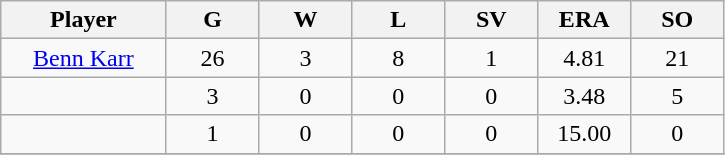<table class="wikitable sortable">
<tr>
<th bgcolor="#DDDDFF" width="16%">Player</th>
<th bgcolor="#DDDDFF" width="9%">G</th>
<th bgcolor="#DDDDFF" width="9%">W</th>
<th bgcolor="#DDDDFF" width="9%">L</th>
<th bgcolor="#DDDDFF" width="9%">SV</th>
<th bgcolor="#DDDDFF" width="9%">ERA</th>
<th bgcolor="#DDDDFF" width="9%">SO</th>
</tr>
<tr align="center">
<td><a href='#'>Benn Karr</a></td>
<td>26</td>
<td>3</td>
<td>8</td>
<td>1</td>
<td>4.81</td>
<td>21</td>
</tr>
<tr align=center>
<td></td>
<td>3</td>
<td>0</td>
<td>0</td>
<td>0</td>
<td>3.48</td>
<td>5</td>
</tr>
<tr align=center>
<td></td>
<td>1</td>
<td>0</td>
<td>0</td>
<td>0</td>
<td>15.00</td>
<td>0</td>
</tr>
<tr align="center">
</tr>
</table>
